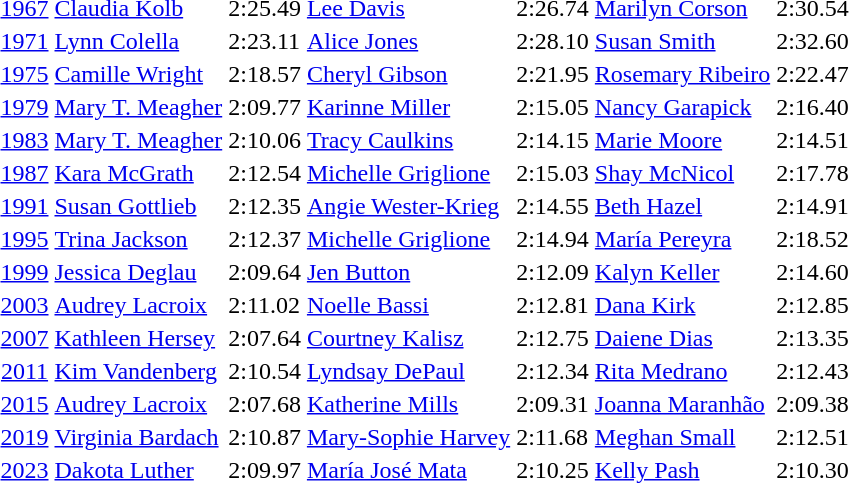<table>
<tr>
<td align=center><a href='#'>1967</a></td>
<td> <a href='#'>Claudia Kolb</a></td>
<td>2:25.49</td>
<td> <a href='#'>Lee Davis</a></td>
<td>2:26.74</td>
<td> <a href='#'>Marilyn Corson</a></td>
<td>2:30.54</td>
</tr>
<tr>
<td align=center><a href='#'>1971</a></td>
<td> <a href='#'>Lynn Colella</a></td>
<td>2:23.11</td>
<td> <a href='#'>Alice Jones</a></td>
<td>2:28.10</td>
<td> <a href='#'>Susan Smith</a></td>
<td>2:32.60</td>
</tr>
<tr>
<td align=center><a href='#'>1975</a></td>
<td> <a href='#'>Camille Wright</a></td>
<td>2:18.57</td>
<td> <a href='#'>Cheryl Gibson</a></td>
<td>2:21.95</td>
<td> <a href='#'>Rosemary Ribeiro</a></td>
<td>2:22.47</td>
</tr>
<tr>
<td align=center><a href='#'>1979</a></td>
<td> <a href='#'>Mary T. Meagher</a></td>
<td>2:09.77</td>
<td> <a href='#'>Karinne Miller</a></td>
<td>2:15.05</td>
<td> <a href='#'>Nancy Garapick</a></td>
<td>2:16.40</td>
</tr>
<tr>
<td align=center><a href='#'>1983</a></td>
<td> <a href='#'>Mary T. Meagher</a></td>
<td>2:10.06</td>
<td> <a href='#'>Tracy Caulkins</a></td>
<td>2:14.15</td>
<td> <a href='#'>Marie Moore</a></td>
<td>2:14.51</td>
</tr>
<tr>
<td align=center><a href='#'>1987</a></td>
<td> <a href='#'>Kara McGrath</a></td>
<td>2:12.54</td>
<td> <a href='#'>Michelle Griglione</a></td>
<td>2:15.03</td>
<td> <a href='#'>Shay McNicol</a></td>
<td>2:17.78</td>
</tr>
<tr>
<td align=center><a href='#'>1991</a></td>
<td> <a href='#'>Susan Gottlieb</a></td>
<td>2:12.35</td>
<td> <a href='#'>Angie Wester-Krieg</a></td>
<td>2:14.55</td>
<td> <a href='#'>Beth Hazel</a></td>
<td>2:14.91</td>
</tr>
<tr>
<td align=center><a href='#'>1995</a></td>
<td> <a href='#'>Trina Jackson</a></td>
<td>2:12.37</td>
<td> <a href='#'>Michelle Griglione</a></td>
<td>2:14.94</td>
<td> <a href='#'>María Pereyra</a></td>
<td>2:18.52</td>
</tr>
<tr>
<td align=center><a href='#'>1999</a></td>
<td> <a href='#'>Jessica Deglau</a></td>
<td>2:09.64</td>
<td> <a href='#'>Jen Button</a></td>
<td>2:12.09</td>
<td> <a href='#'>Kalyn Keller</a></td>
<td>2:14.60</td>
</tr>
<tr>
<td align=center><a href='#'>2003</a></td>
<td> <a href='#'>Audrey Lacroix</a></td>
<td>2:11.02</td>
<td> <a href='#'>Noelle Bassi</a></td>
<td>2:12.81</td>
<td> <a href='#'>Dana Kirk</a></td>
<td>2:12.85</td>
</tr>
<tr>
<td align=center><a href='#'>2007</a></td>
<td> <a href='#'>Kathleen Hersey</a></td>
<td>2:07.64</td>
<td> <a href='#'>Courtney Kalisz</a></td>
<td>2:12.75</td>
<td> <a href='#'>Daiene Dias</a></td>
<td>2:13.35</td>
</tr>
<tr>
<td align=center><a href='#'>2011</a></td>
<td> <a href='#'>Kim Vandenberg</a></td>
<td>2:10.54</td>
<td> <a href='#'>Lyndsay DePaul</a></td>
<td>2:12.34</td>
<td> <a href='#'>Rita Medrano</a></td>
<td>2:12.43</td>
</tr>
<tr>
<td align=center><a href='#'>2015</a></td>
<td> <a href='#'>Audrey Lacroix</a></td>
<td>2:07.68</td>
<td> <a href='#'>Katherine Mills</a></td>
<td>2:09.31</td>
<td> <a href='#'>Joanna Maranhão</a></td>
<td>2:09.38</td>
</tr>
<tr>
<td align=center><a href='#'>2019</a></td>
<td> <a href='#'>Virginia Bardach</a></td>
<td>2:10.87</td>
<td> <a href='#'>Mary-Sophie Harvey</a></td>
<td>2:11.68</td>
<td> <a href='#'>Meghan Small</a></td>
<td>2:12.51</td>
</tr>
<tr>
<td align=center><a href='#'>2023</a></td>
<td> <a href='#'>Dakota Luther</a></td>
<td>2:09.97</td>
<td> <a href='#'>María José Mata</a></td>
<td>2:10.25</td>
<td> <a href='#'>Kelly Pash</a></td>
<td>2:10.30</td>
</tr>
</table>
